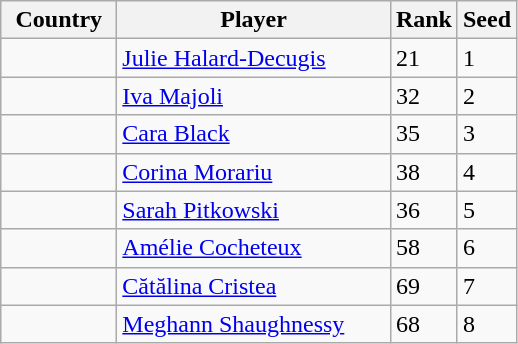<table class="sortable wikitable">
<tr>
<th width="70">Country</th>
<th width="175">Player</th>
<th>Rank</th>
<th>Seed</th>
</tr>
<tr>
<td></td>
<td><a href='#'>Julie Halard-Decugis</a></td>
<td>21</td>
<td>1</td>
</tr>
<tr>
<td></td>
<td><a href='#'>Iva Majoli</a></td>
<td>32</td>
<td>2</td>
</tr>
<tr>
<td></td>
<td><a href='#'>Cara Black</a></td>
<td>35</td>
<td>3</td>
</tr>
<tr>
<td></td>
<td><a href='#'>Corina Morariu</a></td>
<td>38</td>
<td>4</td>
</tr>
<tr>
<td></td>
<td><a href='#'>Sarah Pitkowski</a></td>
<td>36</td>
<td>5</td>
</tr>
<tr>
<td></td>
<td><a href='#'>Amélie Cocheteux</a></td>
<td>58</td>
<td>6</td>
</tr>
<tr>
<td></td>
<td><a href='#'>Cătălina Cristea</a></td>
<td>69</td>
<td>7</td>
</tr>
<tr>
<td></td>
<td><a href='#'>Meghann Shaughnessy</a></td>
<td>68</td>
<td>8</td>
</tr>
</table>
